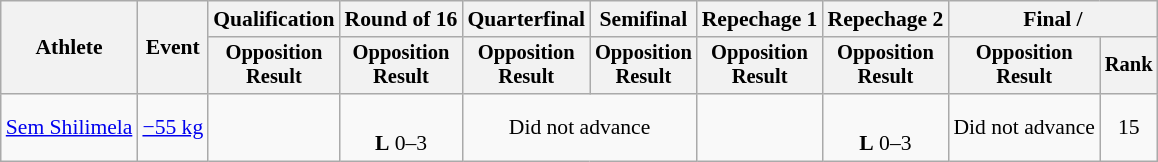<table class="wikitable" border="1" style="font-size:90%">
<tr>
<th rowspan="2">Athlete</th>
<th rowspan="2">Event</th>
<th>Qualification</th>
<th>Round of 16</th>
<th>Quarterfinal</th>
<th>Semifinal</th>
<th>Repechage 1</th>
<th>Repechage 2</th>
<th colspan=2>Final / </th>
</tr>
<tr style="font-size: 95%">
<th>Opposition<br>Result</th>
<th>Opposition<br>Result</th>
<th>Opposition<br>Result</th>
<th>Opposition<br>Result</th>
<th>Opposition<br>Result</th>
<th>Opposition<br>Result</th>
<th>Opposition<br>Result</th>
<th>Rank</th>
</tr>
<tr align=center>
<td align=left><a href='#'>Sem Shilimela</a></td>
<td align=left><a href='#'>−55 kg</a></td>
<td></td>
<td><br><strong>L</strong> 0–3 <sup></sup></td>
<td colspan=2>Did not advance</td>
<td></td>
<td><br><strong>L</strong> 0–3 <sup></sup></td>
<td>Did not advance</td>
<td>15</td>
</tr>
</table>
